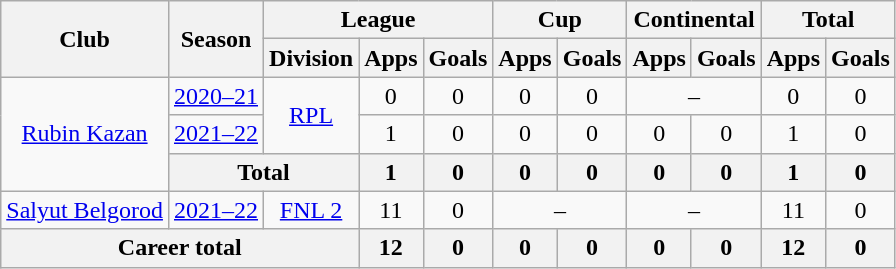<table class="wikitable" style="text-align: center;">
<tr>
<th rowspan=2>Club</th>
<th rowspan=2>Season</th>
<th colspan=3>League</th>
<th colspan=2>Cup</th>
<th colspan=2>Continental</th>
<th colspan=2>Total</th>
</tr>
<tr>
<th>Division</th>
<th>Apps</th>
<th>Goals</th>
<th>Apps</th>
<th>Goals</th>
<th>Apps</th>
<th>Goals</th>
<th>Apps</th>
<th>Goals</th>
</tr>
<tr>
<td rowspan="3"><a href='#'>Rubin Kazan</a></td>
<td><a href='#'>2020–21</a></td>
<td rowspan="2"><a href='#'>RPL</a></td>
<td>0</td>
<td>0</td>
<td>0</td>
<td>0</td>
<td colspan=2>–</td>
<td>0</td>
<td>0</td>
</tr>
<tr>
<td><a href='#'>2021–22</a></td>
<td>1</td>
<td>0</td>
<td>0</td>
<td>0</td>
<td>0</td>
<td>0</td>
<td>1</td>
<td>0</td>
</tr>
<tr>
<th colspan=2>Total</th>
<th>1</th>
<th>0</th>
<th>0</th>
<th>0</th>
<th>0</th>
<th>0</th>
<th>1</th>
<th>0</th>
</tr>
<tr>
<td><a href='#'>Salyut Belgorod</a></td>
<td><a href='#'>2021–22</a></td>
<td><a href='#'>FNL 2</a></td>
<td>11</td>
<td>0</td>
<td colspan=2>–</td>
<td colspan=2>–</td>
<td>11</td>
<td>0</td>
</tr>
<tr>
<th colspan=3>Career total</th>
<th>12</th>
<th>0</th>
<th>0</th>
<th>0</th>
<th>0</th>
<th>0</th>
<th>12</th>
<th>0</th>
</tr>
</table>
